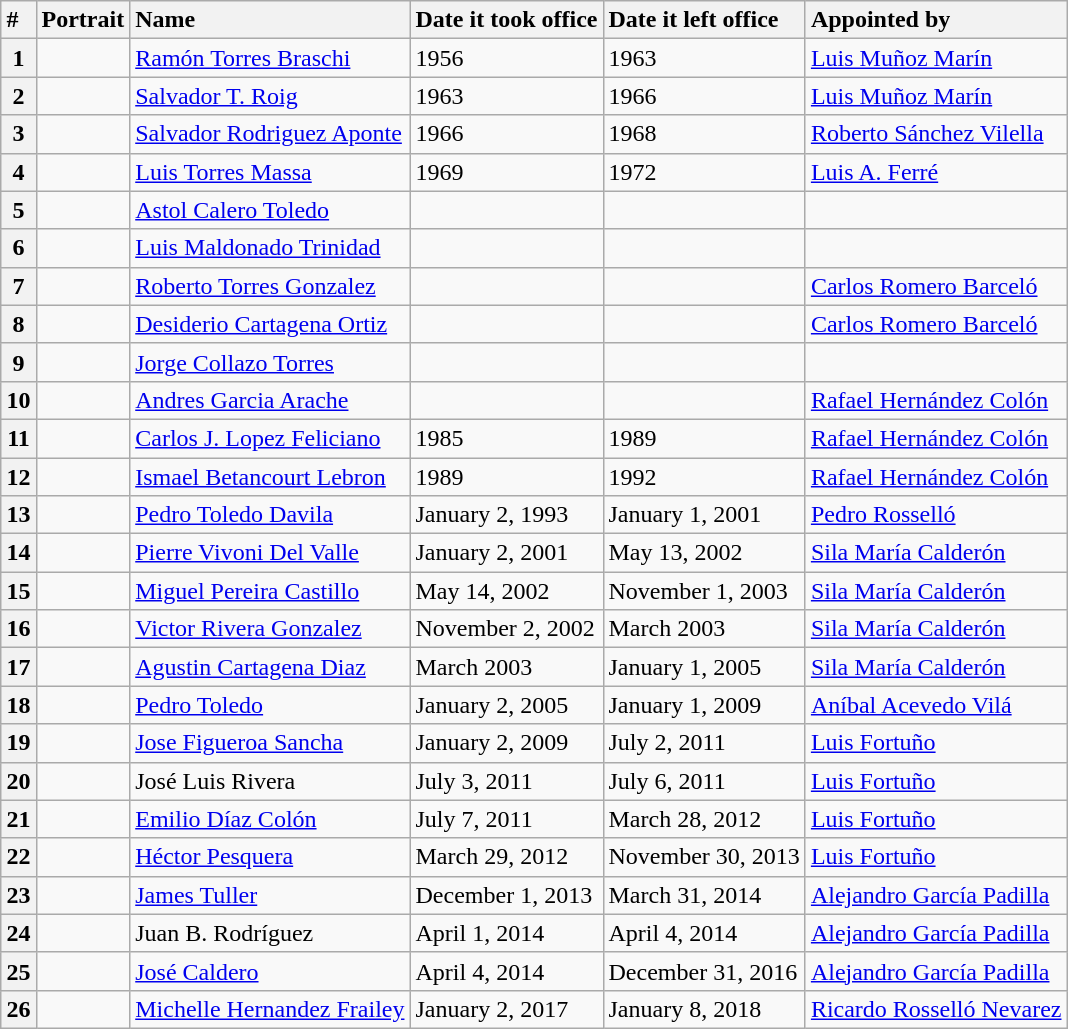<table class="wikitable sortable" style="margin: 0 auto">
<tr>
<th style="text-align: left">#</th>
<th style="text-align: left">Portrait</th>
<th style="text-align: left">Name</th>
<th style="text-align: left">Date it took office</th>
<th style="text-align: left">Date it left office</th>
<th style="text-align: left">Appointed by</th>
</tr>
<tr>
<th>1</th>
<td></td>
<td><a href='#'>Ramón Torres Braschi</a></td>
<td>1956</td>
<td>1963</td>
<td><a href='#'>Luis Muñoz Marín</a></td>
</tr>
<tr>
<th>2</th>
<td></td>
<td><a href='#'>Salvador T. Roig</a></td>
<td>1963</td>
<td>1966</td>
<td><a href='#'>Luis Muñoz Marín</a></td>
</tr>
<tr>
<th>3</th>
<td></td>
<td><a href='#'>Salvador Rodriguez Aponte</a></td>
<td>1966</td>
<td>1968</td>
<td><a href='#'>Roberto Sánchez Vilella</a></td>
</tr>
<tr>
<th>4</th>
<td></td>
<td><a href='#'>Luis Torres Massa</a></td>
<td>1969</td>
<td>1972</td>
<td><a href='#'>Luis A. Ferré</a></td>
</tr>
<tr>
<th>5</th>
<td></td>
<td><a href='#'>Astol Calero Toledo</a></td>
<td></td>
<td></td>
<td></td>
</tr>
<tr>
<th>6</th>
<td></td>
<td><a href='#'>Luis Maldonado Trinidad</a></td>
<td></td>
<td></td>
<td></td>
</tr>
<tr>
<th>7</th>
<td></td>
<td><a href='#'>Roberto Torres Gonzalez</a></td>
<td></td>
<td></td>
<td><a href='#'>Carlos Romero Barceló</a></td>
</tr>
<tr>
<th>8</th>
<td></td>
<td><a href='#'>Desiderio Cartagena Ortiz</a></td>
<td></td>
<td></td>
<td><a href='#'>Carlos Romero Barceló</a></td>
</tr>
<tr>
<th>9</th>
<td></td>
<td><a href='#'>Jorge Collazo Torres</a></td>
<td></td>
<td></td>
<td></td>
</tr>
<tr>
<th>10</th>
<td></td>
<td><a href='#'>Andres Garcia Arache</a></td>
<td></td>
<td></td>
<td><a href='#'>Rafael Hernández Colón</a></td>
</tr>
<tr>
<th>11</th>
<td></td>
<td><a href='#'>Carlos J. Lopez Feliciano</a></td>
<td>1985</td>
<td>1989</td>
<td><a href='#'>Rafael Hernández Colón</a></td>
</tr>
<tr>
<th>12</th>
<td></td>
<td><a href='#'>Ismael Betancourt Lebron</a></td>
<td>1989</td>
<td>1992</td>
<td><a href='#'>Rafael Hernández Colón</a></td>
</tr>
<tr>
<th>13</th>
<td></td>
<td><a href='#'>Pedro Toledo Davila</a></td>
<td>January 2, 1993</td>
<td>January 1, 2001</td>
<td><a href='#'>Pedro Rosselló</a></td>
</tr>
<tr>
<th>14</th>
<td></td>
<td><a href='#'>Pierre Vivoni Del Valle</a></td>
<td>January 2, 2001</td>
<td>May 13, 2002</td>
<td><a href='#'>Sila María Calderón</a></td>
</tr>
<tr>
<th>15</th>
<td></td>
<td><a href='#'>Miguel Pereira Castillo</a></td>
<td>May 14, 2002</td>
<td>November 1, 2003</td>
<td><a href='#'>Sila María Calderón</a></td>
</tr>
<tr>
<th>16</th>
<td></td>
<td><a href='#'>Victor Rivera Gonzalez</a></td>
<td>November 2, 2002</td>
<td>March 2003</td>
<td><a href='#'>Sila María Calderón</a></td>
</tr>
<tr>
<th>17</th>
<td></td>
<td><a href='#'>Agustin Cartagena Diaz</a></td>
<td>March 2003</td>
<td>January 1, 2005</td>
<td><a href='#'>Sila María Calderón</a></td>
</tr>
<tr>
<th>18</th>
<td></td>
<td><a href='#'>Pedro Toledo</a></td>
<td>January 2, 2005</td>
<td>January 1, 2009</td>
<td><a href='#'>Aníbal Acevedo Vilá</a></td>
</tr>
<tr>
<th>19</th>
<td></td>
<td><a href='#'>Jose Figueroa Sancha</a></td>
<td>January 2, 2009</td>
<td>July 2, 2011</td>
<td><a href='#'>Luis Fortuño</a></td>
</tr>
<tr>
<th>20</th>
<td></td>
<td>José Luis Rivera</td>
<td>July 3, 2011</td>
<td>July 6, 2011</td>
<td><a href='#'>Luis Fortuño</a></td>
</tr>
<tr>
<th>21</th>
<td></td>
<td><a href='#'>Emilio Díaz Colón</a></td>
<td>July 7, 2011</td>
<td>March 28, 2012</td>
<td><a href='#'>Luis Fortuño</a></td>
</tr>
<tr>
<th>22</th>
<td></td>
<td><a href='#'>Héctor Pesquera</a></td>
<td>March 29, 2012</td>
<td>November 30, 2013</td>
<td><a href='#'>Luis Fortuño</a></td>
</tr>
<tr>
<th>23</th>
<td></td>
<td><a href='#'>James Tuller</a></td>
<td>December 1, 2013</td>
<td>March 31, 2014</td>
<td><a href='#'>Alejandro García Padilla</a></td>
</tr>
<tr>
<th>24</th>
<td></td>
<td>Juan B. Rodríguez</td>
<td>April 1, 2014</td>
<td>April 4, 2014</td>
<td><a href='#'>Alejandro García Padilla</a></td>
</tr>
<tr>
<th>25</th>
<td></td>
<td><a href='#'>José Caldero</a></td>
<td>April 4, 2014</td>
<td>December 31, 2016</td>
<td><a href='#'>Alejandro García Padilla</a></td>
</tr>
<tr>
<th>26</th>
<td></td>
<td><a href='#'>Michelle Hernandez Frailey</a></td>
<td>January 2, 2017</td>
<td>January 8, 2018</td>
<td><a href='#'>Ricardo Rosselló Nevarez</a></td>
</tr>
</table>
